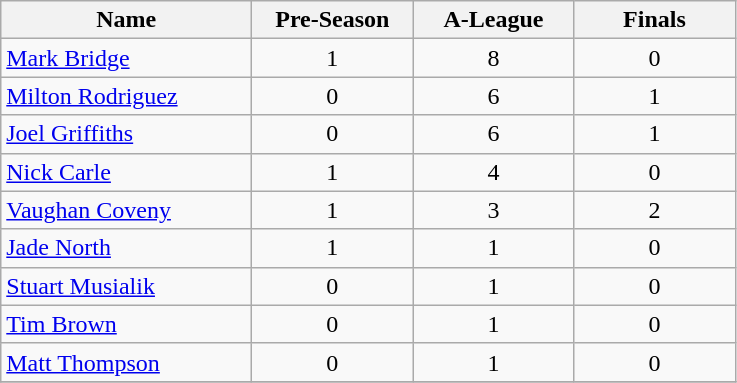<table class="wikitable sortable" style="text-align: center;">
<tr>
<th width=160>Name</th>
<th width=100>Pre-Season</th>
<th width=100>A-League</th>
<th width=100>Finals</th>
</tr>
<tr>
<td style="text-align:left;"> <a href='#'>Mark Bridge</a></td>
<td>1</td>
<td>8</td>
<td>0</td>
</tr>
<tr>
<td style="text-align:left;"> <a href='#'>Milton Rodriguez</a></td>
<td>0</td>
<td>6</td>
<td>1</td>
</tr>
<tr>
<td style="text-align:left;"> <a href='#'>Joel Griffiths</a></td>
<td>0</td>
<td>6</td>
<td>1</td>
</tr>
<tr>
<td style="text-align:left;"> <a href='#'>Nick Carle</a></td>
<td>1</td>
<td>4</td>
<td>0</td>
</tr>
<tr>
<td style="text-align:left;"> <a href='#'>Vaughan Coveny</a></td>
<td>1</td>
<td>3</td>
<td>2</td>
</tr>
<tr>
<td style="text-align:left;"> <a href='#'>Jade North</a></td>
<td>1</td>
<td>1</td>
<td>0</td>
</tr>
<tr>
<td style="text-align:left;"> <a href='#'>Stuart Musialik</a></td>
<td>0</td>
<td>1</td>
<td>0</td>
</tr>
<tr>
<td style="text-align:left;"> <a href='#'>Tim Brown</a></td>
<td>0</td>
<td>1</td>
<td>0</td>
</tr>
<tr>
<td style="text-align:left;"> <a href='#'>Matt Thompson</a></td>
<td>0</td>
<td>1</td>
<td>0</td>
</tr>
<tr>
</tr>
</table>
